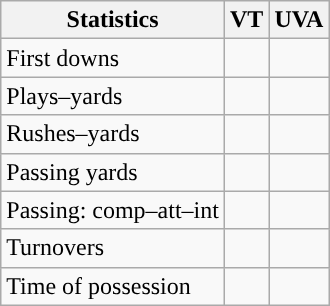<table class="wikitable" style="float:left">
<tr>
<th>Statistics</th>
<th>VT</th>
<th>UVA</th>
</tr>
<tr>
<td>First downs</td>
<td></td>
<td></td>
</tr>
<tr>
<td>Plays–yards</td>
<td></td>
<td></td>
</tr>
<tr>
<td>Rushes–yards</td>
<td></td>
<td></td>
</tr>
<tr>
<td>Passing yards</td>
<td></td>
<td></td>
</tr>
<tr>
<td>Passing: comp–att–int</td>
<td></td>
<td></td>
</tr>
<tr>
<td>Turnovers</td>
<td></td>
<td></td>
</tr>
<tr>
<td>Time of possession</td>
<td></td>
<td></td>
</tr>
</table>
